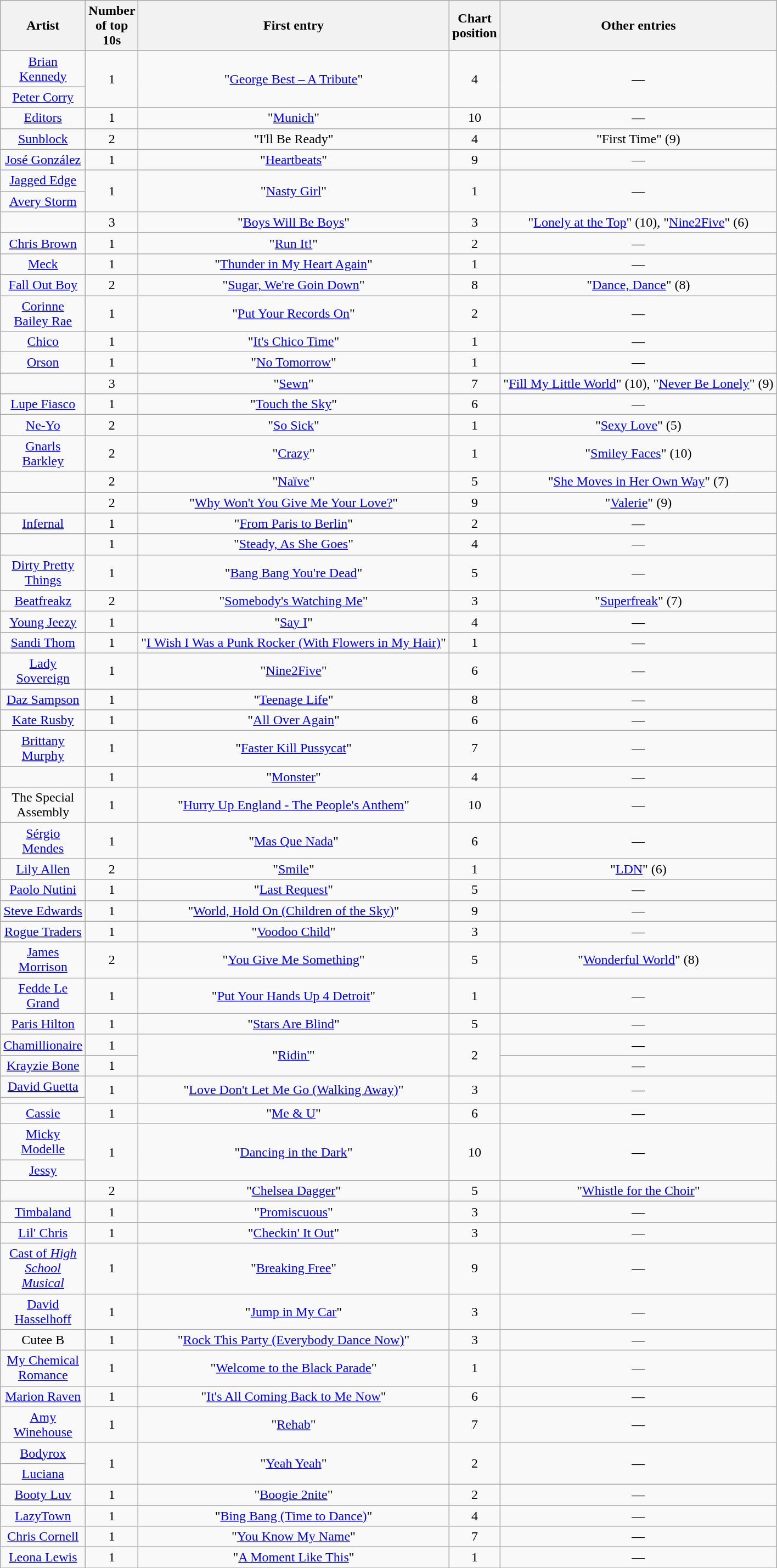<table class="wikitable sortable mw-collapsible mw-collapsed" style="text-align: center;">
<tr>
<th scope="col" style="width:55px;">Artist</th>
<th scope="col" style="width:55px;" data-sort-type="number">Number of top 10s</th>
<th scope="col" style="text-align:center;">First entry</th>
<th scope="col" style="width:55px;" data-sort-type="number">Chart position</th>
<th scope="col" style="text-align:center;">Other entries</th>
</tr>
<tr>
<td><a href='#'>Brian Kennedy</a></td>
<td rowspan="2">1</td>
<td rowspan="2">"<a href='#'>George Best – A Tribute</a>"</td>
<td rowspan="2">4</td>
<td rowspan="2">—</td>
</tr>
<tr>
<td><a href='#'>Peter Corry</a></td>
</tr>
<tr>
<td><a href='#'>Editors</a></td>
<td>1</td>
<td>"<a href='#'>Munich</a>"</td>
<td>10</td>
<td>—</td>
</tr>
<tr>
<td><a href='#'>Sunblock</a></td>
<td>2</td>
<td>"I'll Be Ready"</td>
<td>4</td>
<td>"First Time" (9)</td>
</tr>
<tr>
<td><a href='#'>José González</a></td>
<td>1</td>
<td>"<a href='#'>Heartbeats</a>"</td>
<td>9</td>
<td>—</td>
</tr>
<tr>
<td><a href='#'>Jagged Edge</a></td>
<td rowspan="2">1</td>
<td rowspan="2">"<a href='#'>Nasty Girl</a>"</td>
<td rowspan="2">1</td>
<td rowspan="2">—</td>
</tr>
<tr>
<td><a href='#'>Avery Storm</a></td>
</tr>
<tr>
<td></td>
<td>3</td>
<td>"<a href='#'>Boys Will Be Boys</a>"</td>
<td>3</td>
<td>"<a href='#'>Lonely at the Top</a>" (10), "<a href='#'>Nine2Five</a>" (6)</td>
</tr>
<tr>
<td><a href='#'>Chris Brown</a></td>
<td>1</td>
<td>"<a href='#'>Run It!</a>"</td>
<td>2</td>
<td>—</td>
</tr>
<tr>
<td><a href='#'>Meck</a></td>
<td>1</td>
<td>"<a href='#'>Thunder in My Heart Again</a>"</td>
<td>1</td>
<td>—</td>
</tr>
<tr>
<td><a href='#'>Fall Out Boy</a></td>
<td>2</td>
<td>"<a href='#'>Sugar, We're Goin Down</a>"</td>
<td>8</td>
<td>"<a href='#'>Dance, Dance</a>" (8)</td>
</tr>
<tr>
<td><a href='#'>Corinne Bailey Rae</a></td>
<td>1</td>
<td>"<a href='#'>Put Your Records On</a>"</td>
<td>2</td>
<td>—</td>
</tr>
<tr>
<td><a href='#'>Chico</a></td>
<td>1</td>
<td>"<a href='#'>It's Chico Time</a>"</td>
<td>1</td>
<td>—</td>
</tr>
<tr>
<td><a href='#'>Orson</a></td>
<td>1</td>
<td>"<a href='#'>No Tomorrow</a>"</td>
<td>1</td>
<td>—</td>
</tr>
<tr>
<td></td>
<td>3</td>
<td>"<a href='#'>Sewn</a>"</td>
<td>7</td>
<td>"<a href='#'>Fill My Little World</a>" (10), "<a href='#'>Never Be Lonely</a>" (9)</td>
</tr>
<tr>
<td><a href='#'>Lupe Fiasco</a></td>
<td>1</td>
<td>"<a href='#'>Touch the Sky</a>"</td>
<td>6</td>
<td>—</td>
</tr>
<tr>
<td><a href='#'>Ne-Yo</a></td>
<td>2</td>
<td>"<a href='#'>So Sick</a>"</td>
<td>1</td>
<td>"<a href='#'>Sexy Love</a>" (5)</td>
</tr>
<tr>
<td><a href='#'>Gnarls Barkley</a></td>
<td>2</td>
<td>"<a href='#'>Crazy</a>"</td>
<td>1</td>
<td>"<a href='#'>Smiley Faces</a>" (10)</td>
</tr>
<tr>
<td></td>
<td>2</td>
<td>"<a href='#'>Naïve</a>"</td>
<td>5</td>
<td>"<a href='#'>She Moves in Her Own Way</a>" (7)</td>
</tr>
<tr>
<td></td>
<td>2</td>
<td>"<a href='#'>Why Won't You Give Me Your Love?</a>"</td>
<td>9</td>
<td>"<a href='#'>Valerie</a>" (9)</td>
</tr>
<tr>
<td><a href='#'>Infernal</a></td>
<td>1</td>
<td>"<a href='#'>From Paris to Berlin</a>"</td>
<td>2</td>
<td>—</td>
</tr>
<tr>
<td></td>
<td>1</td>
<td>"<a href='#'>Steady, As She Goes</a>"</td>
<td>4</td>
<td>—</td>
</tr>
<tr>
<td><a href='#'>Dirty Pretty Things</a></td>
<td>1</td>
<td>"<a href='#'>Bang Bang You're Dead</a>"</td>
<td>5</td>
<td>—</td>
</tr>
<tr>
<td><a href='#'>Beatfreakz</a></td>
<td>2</td>
<td>"<a href='#'>Somebody's Watching Me</a>"</td>
<td>3</td>
<td>"<a href='#'>Superfreak</a>" (7)</td>
</tr>
<tr>
<td><a href='#'>Young Jeezy</a></td>
<td>1</td>
<td>"<a href='#'>Say I</a>"</td>
<td>4</td>
<td>—</td>
</tr>
<tr>
<td><a href='#'>Sandi Thom</a></td>
<td>1</td>
<td>"<a href='#'>I Wish I Was a Punk Rocker (With Flowers in My Hair)</a>"</td>
<td>1</td>
<td>—</td>
</tr>
<tr>
<td><a href='#'>Lady Sovereign</a></td>
<td>1</td>
<td>"<a href='#'>Nine2Five</a>"</td>
<td>6</td>
<td>—</td>
</tr>
<tr>
<td><a href='#'>Daz Sampson</a></td>
<td>1</td>
<td>"<a href='#'>Teenage Life</a>"</td>
<td>8</td>
<td>—</td>
</tr>
<tr>
<td><a href='#'>Kate Rusby</a></td>
<td>1</td>
<td>"<a href='#'>All Over Again</a>"</td>
<td>6</td>
<td>—</td>
</tr>
<tr>
<td><a href='#'>Brittany Murphy</a></td>
<td>1</td>
<td>"<a href='#'>Faster Kill Pussycat</a>"</td>
<td>7</td>
<td>—</td>
</tr>
<tr>
<td></td>
<td>1</td>
<td>"<a href='#'>Monster</a>"</td>
<td>4</td>
<td>—</td>
</tr>
<tr>
<td>The Special Assembly</td>
<td>1</td>
<td>"<a href='#'>Hurry Up England - The People's Anthem</a>"</td>
<td>10</td>
<td>—</td>
</tr>
<tr>
<td><a href='#'>Sérgio Mendes</a></td>
<td>1</td>
<td>"<a href='#'>Mas Que Nada</a>"</td>
<td>6</td>
<td>—</td>
</tr>
<tr>
<td><a href='#'>Lily Allen</a></td>
<td>2</td>
<td>"<a href='#'>Smile</a>"</td>
<td>1</td>
<td>"<a href='#'>LDN</a>" (6)</td>
</tr>
<tr>
<td><a href='#'>Paolo Nutini</a></td>
<td>1</td>
<td>"<a href='#'>Last Request</a>"</td>
<td>5</td>
<td>—</td>
</tr>
<tr>
<td><a href='#'>Steve Edwards</a></td>
<td>1</td>
<td>"<a href='#'>World, Hold On (Children of the Sky)</a>"</td>
<td>9</td>
<td>—</td>
</tr>
<tr>
<td><a href='#'>Rogue Traders</a></td>
<td>1</td>
<td>"<a href='#'>Voodoo Child</a>"</td>
<td>3</td>
<td>—</td>
</tr>
<tr>
<td><a href='#'>James Morrison</a></td>
<td>2</td>
<td>"<a href='#'>You Give Me Something</a>"</td>
<td>5</td>
<td>"<a href='#'>Wonderful World</a>" (8)</td>
</tr>
<tr>
<td><a href='#'>Fedde Le Grand</a></td>
<td>1</td>
<td>"<a href='#'>Put Your Hands Up 4 Detroit</a>"</td>
<td>1</td>
<td>—</td>
</tr>
<tr>
<td><a href='#'>Paris Hilton</a></td>
<td>1</td>
<td>"<a href='#'>Stars Are Blind</a>"</td>
<td>5</td>
<td>—</td>
</tr>
<tr>
<td><a href='#'>Chamillionaire</a></td>
<td>1</td>
<td rowspan="2">"<a href='#'>Ridin'</a>"</td>
<td rowspan="2">2</td>
<td>—</td>
</tr>
<tr>
<td><a href='#'>Krayzie Bone</a></td>
<td>1</td>
<td>—</td>
</tr>
<tr>
<td><a href='#'>David Guetta</a></td>
<td rowspan="2">1</td>
<td rowspan="2">"<a href='#'>Love Don't Let Me Go (Walking Away)</a>"</td>
<td rowspan="2">3</td>
<td rowspan="2">—</td>
</tr>
<tr>
<td></td>
</tr>
<tr>
<td><a href='#'>Cassie</a></td>
<td>1</td>
<td>"<a href='#'>Me & U</a>"</td>
<td>6</td>
<td>—</td>
</tr>
<tr>
<td><a href='#'>Micky Modelle</a></td>
<td rowspan="2">1</td>
<td rowspan="2">"<a href='#'>Dancing in the Dark</a>"</td>
<td rowspan="2">10</td>
<td rowspan="2">—</td>
</tr>
<tr>
<td><a href='#'>Jessy</a></td>
</tr>
<tr>
<td></td>
<td>2</td>
<td>"<a href='#'>Chelsea Dagger</a>"</td>
<td>5</td>
<td>"<a href='#'>Whistle for the Choir</a>"</td>
</tr>
<tr>
<td><a href='#'>Timbaland</a></td>
<td>1</td>
<td>"<a href='#'>Promiscuous</a>"</td>
<td>3</td>
<td>—</td>
</tr>
<tr>
<td><a href='#'>Lil' Chris</a></td>
<td>1</td>
<td>"<a href='#'>Checkin' It Out</a>"</td>
<td>3</td>
<td>—</td>
</tr>
<tr>
<td><a href='#'>Cast of <em>High School Musical</em></a></td>
<td>1</td>
<td>"<a href='#'>Breaking Free</a>"</td>
<td>9</td>
<td>—</td>
</tr>
<tr>
<td><a href='#'>David Hasselhoff</a></td>
<td>1</td>
<td>"<a href='#'>Jump in My Car</a>"</td>
<td>3</td>
<td>—</td>
</tr>
<tr>
<td>Cutee B</td>
<td>1</td>
<td>"<a href='#'>Rock This Party (Everybody Dance Now)</a>"</td>
<td>3</td>
<td>—</td>
</tr>
<tr>
<td><a href='#'>My Chemical Romance</a></td>
<td>1</td>
<td>"<a href='#'>Welcome to the Black Parade</a>"</td>
<td>1</td>
<td>—</td>
</tr>
<tr>
<td><a href='#'>Marion Raven</a></td>
<td>1</td>
<td>"<a href='#'>It's All Coming Back to Me Now</a>"</td>
<td>6</td>
<td>—</td>
</tr>
<tr>
<td><a href='#'>Amy Winehouse</a></td>
<td>1</td>
<td>"<a href='#'>Rehab</a>"</td>
<td>7</td>
<td>—</td>
</tr>
<tr>
<td><a href='#'>Bodyrox</a></td>
<td rowspan="2">1</td>
<td rowspan="2">"<a href='#'>Yeah Yeah</a>"</td>
<td rowspan="2">2</td>
<td rowspan="2">—</td>
</tr>
<tr>
<td><a href='#'>Luciana</a></td>
</tr>
<tr>
<td><a href='#'>Booty Luv</a></td>
<td>1</td>
<td>"<a href='#'>Boogie 2nite</a>"</td>
<td>2</td>
<td>—</td>
</tr>
<tr>
<td><a href='#'>LazyTown</a></td>
<td>1</td>
<td>"<a href='#'>Bing Bang (Time to Dance)</a>"</td>
<td>4</td>
<td>—</td>
</tr>
<tr>
<td><a href='#'>Chris Cornell</a></td>
<td>1</td>
<td>"<a href='#'>You Know My Name</a>"</td>
<td>7</td>
<td>—</td>
</tr>
<tr>
<td><a href='#'>Leona Lewis</a></td>
<td>1</td>
<td>"<a href='#'>A Moment Like This</a>"</td>
<td>1</td>
<td>—</td>
</tr>
<tr>
</tr>
</table>
